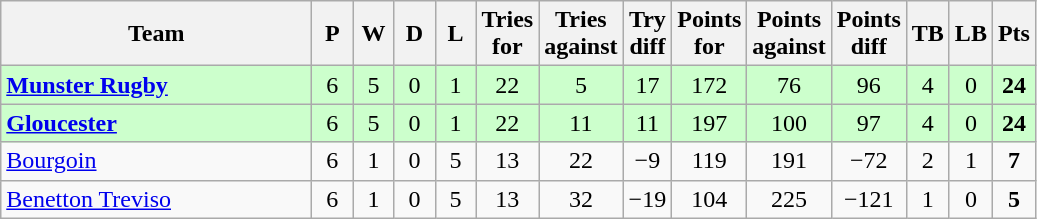<table class="wikitable" style="text-align: center;">
<tr>
<th width="200">Team</th>
<th width="20">P</th>
<th width="20">W</th>
<th width="20">D</th>
<th width="20">L</th>
<th width="20">Tries for</th>
<th width="20">Tries against</th>
<th width="20">Try diff</th>
<th width="20">Points for</th>
<th width="20">Points against</th>
<th width="25">Points diff</th>
<th width="20">TB</th>
<th width="20">LB</th>
<th width="20">Pts</th>
</tr>
<tr bgcolor="#ccffcc">
<td align=left> <strong><a href='#'>Munster Rugby</a></strong></td>
<td>6</td>
<td>5</td>
<td>0</td>
<td>1</td>
<td>22</td>
<td>5</td>
<td>17</td>
<td>172</td>
<td>76</td>
<td>96</td>
<td>4</td>
<td>0</td>
<td><strong>24</strong></td>
</tr>
<tr bgcolor="#ccffcc">
<td align=left> <strong><a href='#'>Gloucester</a></strong></td>
<td>6</td>
<td>5</td>
<td>0</td>
<td>1</td>
<td>22</td>
<td>11</td>
<td>11</td>
<td>197</td>
<td>100</td>
<td>97</td>
<td>4</td>
<td>0</td>
<td><strong>24</strong></td>
</tr>
<tr>
<td align=left> <a href='#'>Bourgoin</a></td>
<td>6</td>
<td>1</td>
<td>0</td>
<td>5</td>
<td>13</td>
<td>22</td>
<td>−9</td>
<td>119</td>
<td>191</td>
<td>−72</td>
<td>2</td>
<td>1</td>
<td><strong>7</strong></td>
</tr>
<tr>
<td align=left> <a href='#'>Benetton Treviso</a></td>
<td>6</td>
<td>1</td>
<td>0</td>
<td>5</td>
<td>13</td>
<td>32</td>
<td>−19</td>
<td>104</td>
<td>225</td>
<td>−121</td>
<td>1</td>
<td>0</td>
<td><strong>5</strong></td>
</tr>
</table>
